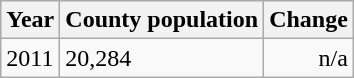<table class="wikitable">
<tr>
<th>Year</th>
<th>County population</th>
<th>Change</th>
</tr>
<tr>
<td>2011</td>
<td>20,284</td>
<td align="right">n/a</td>
</tr>
</table>
